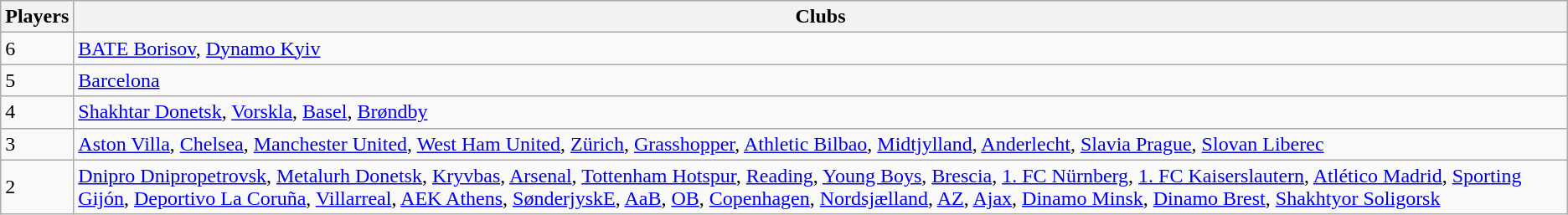<table class="wikitable">
<tr>
<th>Players</th>
<th>Clubs</th>
</tr>
<tr>
<td>6</td>
<td> <a href='#'>BATE Borisov</a>,  <a href='#'>Dynamo Kyiv</a></td>
</tr>
<tr>
<td>5</td>
<td> <a href='#'>Barcelona</a></td>
</tr>
<tr>
<td>4</td>
<td> <a href='#'>Shakhtar Donetsk</a>,  <a href='#'>Vorskla</a>,  <a href='#'>Basel</a>,  <a href='#'>Brøndby</a></td>
</tr>
<tr>
<td>3</td>
<td> <a href='#'>Aston Villa</a>,  <a href='#'>Chelsea</a>,  <a href='#'>Manchester United</a>,  <a href='#'>West Ham United</a>,  <a href='#'>Zürich</a>,  <a href='#'>Grasshopper</a>,  <a href='#'>Athletic Bilbao</a>,  <a href='#'>Midtjylland</a>,  <a href='#'>Anderlecht</a>,  <a href='#'>Slavia Prague</a>,  <a href='#'>Slovan Liberec</a></td>
</tr>
<tr>
<td>2</td>
<td> <a href='#'>Dnipro Dnipropetrovsk</a>,  <a href='#'>Metalurh Donetsk</a>,  <a href='#'>Kryvbas</a>,  <a href='#'>Arsenal</a>,  <a href='#'>Tottenham Hotspur</a>,  <a href='#'>Reading</a>,  <a href='#'>Young Boys</a>,  <a href='#'>Brescia</a>,  <a href='#'>1. FC Nürnberg</a>,  <a href='#'>1. FC Kaiserslautern</a>,  <a href='#'>Atlético Madrid</a>,  <a href='#'>Sporting Gijón</a>,  <a href='#'>Deportivo La Coruña</a>,  <a href='#'>Villarreal</a>,  <a href='#'>AEK Athens</a>,  <a href='#'>SønderjyskE</a>,  <a href='#'>AaB</a>,  <a href='#'>OB</a>,  <a href='#'>Copenhagen</a>,  <a href='#'>Nordsjælland</a>,  <a href='#'>AZ</a>,  <a href='#'>Ajax</a>,  <a href='#'>Dinamo Minsk</a>,  <a href='#'>Dinamo Brest</a>,  <a href='#'>Shakhtyor Soligorsk</a></td>
</tr>
</table>
